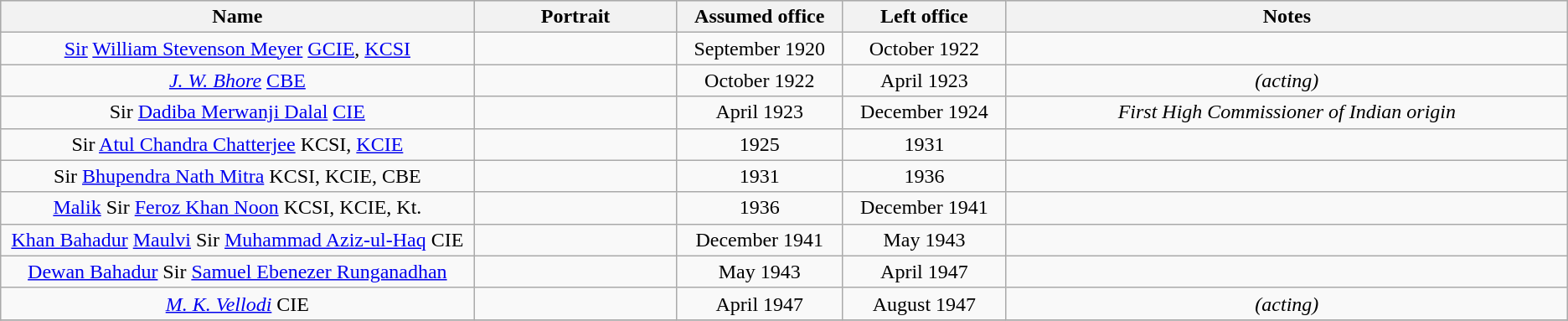<table class="wikitable" style="text-align:center">
<tr style="background:#cccccc">
<th scope="col" style="width: 500px;">Name</th>
<th scope="col" style="width: 200px;">Portrait</th>
<th scope="col" style="width: 150px;">Assumed office</th>
<th scope="col" style="width: 150px;">Left office</th>
<th scope="col" style="width: 600px;">Notes</th>
</tr>
<tr>
<td><a href='#'>Sir</a> <a href='#'>William Stevenson Meyer</a> <a href='#'>GCIE</a>, <a href='#'>KCSI</a></td>
<td></td>
<td>September 1920</td>
<td>October 1922</td>
<td></td>
</tr>
<tr>
<td><em><a href='#'>J. W. Bhore</a></em> <a href='#'>CBE</a></td>
<td></td>
<td>October 1922</td>
<td>April 1923</td>
<td><em>(acting)</em></td>
</tr>
<tr>
<td>Sir <a href='#'>Dadiba Merwanji Dalal</a> <a href='#'>CIE</a></td>
<td></td>
<td>April 1923</td>
<td>December 1924</td>
<td><em>First High Commissioner of Indian origin</em></td>
</tr>
<tr>
<td>Sir <a href='#'>Atul Chandra Chatterjee</a> KCSI, <a href='#'>KCIE</a></td>
<td></td>
<td>1925</td>
<td>1931</td>
<td></td>
</tr>
<tr>
<td>Sir <a href='#'>Bhupendra Nath Mitra</a> KCSI, KCIE, CBE </td>
<td></td>
<td>1931</td>
<td>1936</td>
<td></td>
</tr>
<tr>
<td><a href='#'>Malik</a> Sir <a href='#'>Feroz Khan Noon</a> KCSI, KCIE, Kt.</td>
<td></td>
<td>1936</td>
<td>December 1941</td>
<td></td>
</tr>
<tr>
<td><a href='#'>Khan Bahadur</a> <a href='#'>Maulvi</a> Sir <a href='#'>Muhammad Aziz-ul-Haq</a> CIE </td>
<td></td>
<td>December 1941</td>
<td>May 1943</td>
<td></td>
</tr>
<tr>
<td><a href='#'>Dewan Bahadur</a> Sir <a href='#'>Samuel Ebenezer Runganadhan</a></td>
<td></td>
<td>May 1943</td>
<td>April 1947</td>
<td></td>
</tr>
<tr>
<td><em><a href='#'>M. K. Vellodi</a></em> CIE </td>
<td></td>
<td>April 1947</td>
<td>August 1947</td>
<td><em>(acting)</em></td>
</tr>
<tr>
</tr>
</table>
